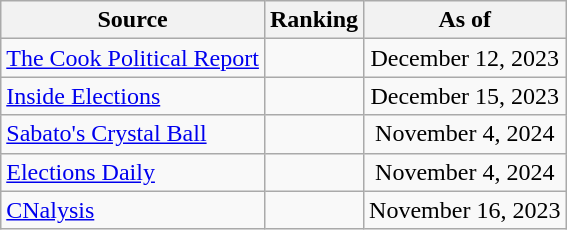<table class="wikitable" style="text-align:center">
<tr>
<th>Source</th>
<th>Ranking</th>
<th>As of</th>
</tr>
<tr>
<td align=left><a href='#'>The Cook Political Report</a></td>
<td></td>
<td>December 12, 2023</td>
</tr>
<tr>
<td align=left><a href='#'>Inside Elections</a></td>
<td></td>
<td>December 15, 2023</td>
</tr>
<tr>
<td align=left><a href='#'>Sabato's Crystal Ball</a></td>
<td></td>
<td>November 4, 2024</td>
</tr>
<tr>
<td align=left><a href='#'>Elections Daily</a></td>
<td></td>
<td>November 4, 2024</td>
</tr>
<tr>
<td align=left><a href='#'>CNalysis</a></td>
<td></td>
<td>November 16, 2023</td>
</tr>
</table>
